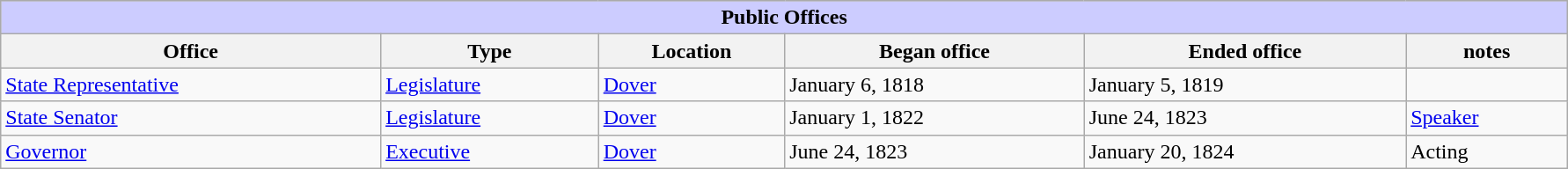<table class=wikitable style="width: 94%" style="text-align: center;" align="center">
<tr bgcolor=#cccccc>
<th colspan=7 style="background: #ccccff;">Public Offices</th>
</tr>
<tr>
<th><strong>Office</strong></th>
<th><strong>Type</strong></th>
<th><strong>Location</strong></th>
<th><strong>Began office</strong></th>
<th><strong>Ended office</strong></th>
<th><strong>notes</strong></th>
</tr>
<tr>
<td><a href='#'>State Representative</a></td>
<td><a href='#'>Legislature</a></td>
<td><a href='#'>Dover</a></td>
<td>January 6, 1818</td>
<td>January 5, 1819</td>
<td></td>
</tr>
<tr>
<td><a href='#'>State Senator</a></td>
<td><a href='#'>Legislature</a></td>
<td><a href='#'>Dover</a></td>
<td>January 1, 1822</td>
<td>June 24, 1823</td>
<td><a href='#'>Speaker</a></td>
</tr>
<tr>
<td><a href='#'>Governor</a></td>
<td><a href='#'>Executive</a></td>
<td><a href='#'>Dover</a></td>
<td>June 24, 1823</td>
<td>January 20, 1824</td>
<td>Acting</td>
</tr>
</table>
